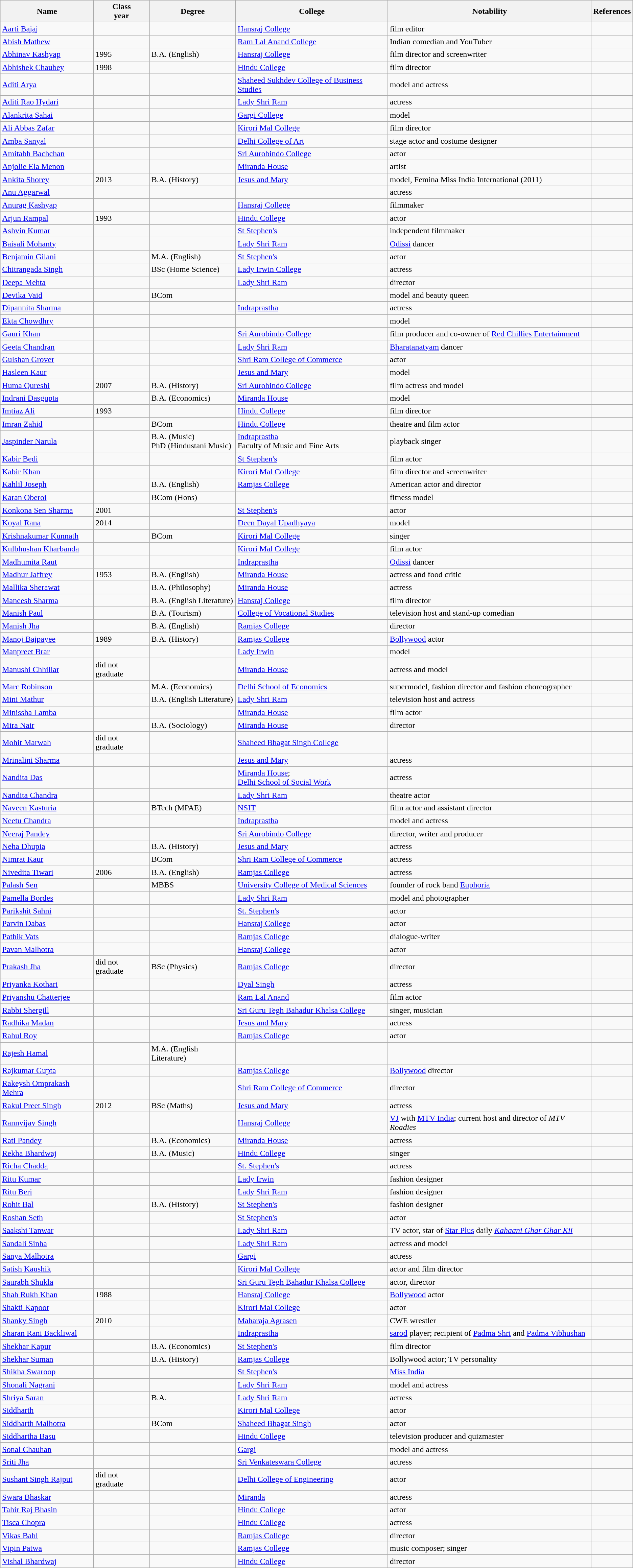<table class="wikitable sortable">
<tr>
<th>Name</th>
<th>Class<br>year</th>
<th>Degree</th>
<th>College</th>
<th class="unsortable">Notability</th>
<th class="unsortable">References</th>
</tr>
<tr>
<td><a href='#'>Aarti Bajaj</a></td>
<td></td>
<td></td>
<td><a href='#'>Hansraj College</a></td>
<td>film editor</td>
<td></td>
</tr>
<tr>
<td><a href='#'>Abish Mathew</a></td>
<td></td>
<td></td>
<td><a href='#'>Ram Lal Anand College</a></td>
<td>Indian comedian and YouTuber</td>
<td></td>
</tr>
<tr>
<td><a href='#'>Abhinav Kashyap</a></td>
<td>1995</td>
<td>B.A. (English)</td>
<td><a href='#'>Hansraj College</a></td>
<td>film director and screenwriter</td>
<td></td>
</tr>
<tr>
<td><a href='#'>Abhishek Chaubey</a></td>
<td>1998</td>
<td></td>
<td><a href='#'>Hindu College</a></td>
<td>film director</td>
<td></td>
</tr>
<tr>
<td><a href='#'>Aditi Arya</a></td>
<td></td>
<td></td>
<td><a href='#'>Shaheed Sukhdev College of Business Studies</a></td>
<td>model and actress</td>
<td></td>
</tr>
<tr>
<td><a href='#'>Aditi Rao Hydari</a></td>
<td></td>
<td></td>
<td><a href='#'>Lady Shri Ram</a></td>
<td>actress</td>
<td></td>
</tr>
<tr>
<td><a href='#'>Alankrita Sahai</a></td>
<td></td>
<td></td>
<td><a href='#'>Gargi College</a></td>
<td>model</td>
<td></td>
</tr>
<tr>
<td><a href='#'>Ali Abbas Zafar</a></td>
<td></td>
<td></td>
<td><a href='#'>Kirori Mal College</a></td>
<td>film director</td>
<td></td>
</tr>
<tr>
<td><a href='#'>Amba Sanyal</a></td>
<td></td>
<td></td>
<td><a href='#'>Delhi College of Art</a></td>
<td>stage actor and costume designer</td>
<td></td>
</tr>
<tr>
<td><a href='#'>Amitabh Bachchan</a></td>
<td></td>
<td></td>
<td><a href='#'>Sri Aurobindo College</a></td>
<td>actor</td>
<td></td>
</tr>
<tr>
<td><a href='#'>Anjolie Ela Menon</a></td>
<td></td>
<td></td>
<td><a href='#'>Miranda House</a></td>
<td>artist</td>
<td></td>
</tr>
<tr>
<td><a href='#'>Ankita Shorey</a></td>
<td>2013</td>
<td>B.A. (History)</td>
<td><a href='#'>Jesus and Mary</a></td>
<td>model, Femina Miss India International (2011)</td>
<td></td>
</tr>
<tr>
<td><a href='#'>Anu Aggarwal</a></td>
<td></td>
<td></td>
<td></td>
<td>actress</td>
<td></td>
</tr>
<tr>
<td><a href='#'>Anurag Kashyap</a></td>
<td></td>
<td></td>
<td><a href='#'>Hansraj College</a></td>
<td>filmmaker</td>
<td></td>
</tr>
<tr>
<td><a href='#'>Arjun Rampal</a></td>
<td>1993</td>
<td></td>
<td><a href='#'>Hindu College</a></td>
<td>actor</td>
<td></td>
</tr>
<tr>
<td><a href='#'>Ashvin Kumar</a></td>
<td></td>
<td></td>
<td><a href='#'>St Stephen's</a></td>
<td>independent filmmaker</td>
<td></td>
</tr>
<tr>
<td><a href='#'>Baisali Mohanty</a></td>
<td></td>
<td></td>
<td><a href='#'>Lady Shri Ram</a></td>
<td><a href='#'>Odissi</a> dancer</td>
<td></td>
</tr>
<tr>
<td><a href='#'>Benjamin Gilani</a></td>
<td></td>
<td>M.A. (English)</td>
<td><a href='#'>St Stephen's</a></td>
<td>actor</td>
<td></td>
</tr>
<tr>
<td><a href='#'>Chitrangada Singh</a></td>
<td></td>
<td>BSc (Home Science)</td>
<td><a href='#'>Lady Irwin College</a></td>
<td>actress</td>
<td></td>
</tr>
<tr>
<td><a href='#'>Deepa Mehta</a></td>
<td></td>
<td></td>
<td><a href='#'>Lady Shri Ram</a></td>
<td>director</td>
<td></td>
</tr>
<tr>
<td><a href='#'>Devika Vaid</a></td>
<td></td>
<td>BCom</td>
<td></td>
<td>model and beauty queen</td>
<td></td>
</tr>
<tr>
<td><a href='#'>Dipannita Sharma</a></td>
<td></td>
<td></td>
<td><a href='#'>Indraprastha</a></td>
<td>actress</td>
<td></td>
</tr>
<tr>
<td><a href='#'>Ekta Chowdhry</a></td>
<td></td>
<td></td>
<td></td>
<td>model</td>
<td></td>
</tr>
<tr>
<td><a href='#'>Gauri Khan</a></td>
<td></td>
<td></td>
<td><a href='#'>Sri Aurobindo College</a></td>
<td>film producer and co-owner of <a href='#'>Red Chillies Entertainment</a></td>
<td></td>
</tr>
<tr>
<td><a href='#'>Geeta Chandran</a></td>
<td></td>
<td></td>
<td><a href='#'>Lady Shri Ram</a></td>
<td><a href='#'>Bharatanatyam</a> dancer</td>
<td></td>
</tr>
<tr>
<td><a href='#'>Gulshan Grover</a></td>
<td></td>
<td></td>
<td><a href='#'>Shri Ram College of Commerce</a></td>
<td>actor</td>
<td></td>
</tr>
<tr>
<td><a href='#'>Hasleen Kaur</a></td>
<td></td>
<td></td>
<td><a href='#'>Jesus and Mary</a></td>
<td>model</td>
<td></td>
</tr>
<tr>
<td><a href='#'>Huma Qureshi</a></td>
<td>2007</td>
<td>B.A. (History)</td>
<td><a href='#'>Sri Aurobindo College</a></td>
<td>film actress and model</td>
<td></td>
</tr>
<tr>
<td><a href='#'>Indrani Dasgupta</a></td>
<td></td>
<td>B.A. (Economics)</td>
<td><a href='#'>Miranda House</a></td>
<td>model</td>
<td></td>
</tr>
<tr>
<td><a href='#'>Imtiaz Ali</a></td>
<td>1993</td>
<td></td>
<td><a href='#'>Hindu College</a></td>
<td>film director</td>
<td></td>
</tr>
<tr>
<td><a href='#'>Imran Zahid</a></td>
<td></td>
<td>BCom</td>
<td><a href='#'>Hindu College</a></td>
<td>theatre and film actor</td>
<td></td>
</tr>
<tr>
<td><a href='#'>Jaspinder Narula</a></td>
<td></td>
<td>B.A. (Music)<br>PhD (Hindustani Music)</td>
<td><a href='#'>Indraprastha</a><br>Faculty of Music and Fine Arts</td>
<td>playback singer</td>
<td></td>
</tr>
<tr>
<td><a href='#'>Kabir Bedi</a></td>
<td></td>
<td></td>
<td><a href='#'>St Stephen's</a></td>
<td>film actor</td>
<td></td>
</tr>
<tr>
<td><a href='#'>Kabir Khan</a></td>
<td></td>
<td></td>
<td><a href='#'>Kirori Mal College</a></td>
<td>film director and screenwriter</td>
<td></td>
</tr>
<tr>
<td><a href='#'>Kahlil Joseph</a></td>
<td></td>
<td>B.A. (English)</td>
<td><a href='#'>Ramjas College</a></td>
<td>American actor and director</td>
<td></td>
</tr>
<tr>
<td><a href='#'>Karan Oberoi</a></td>
<td></td>
<td>BCom (Hons)</td>
<td></td>
<td>fitness model</td>
<td></td>
</tr>
<tr>
<td><a href='#'>Konkona Sen Sharma</a></td>
<td>2001</td>
<td></td>
<td><a href='#'>St Stephen's</a></td>
<td>actor</td>
<td></td>
</tr>
<tr>
<td><a href='#'>Koyal Rana</a></td>
<td>2014</td>
<td></td>
<td><a href='#'>Deen Dayal Upadhyaya</a></td>
<td>model</td>
<td></td>
</tr>
<tr>
<td><a href='#'>Krishnakumar Kunnath</a></td>
<td></td>
<td>BCom</td>
<td><a href='#'>Kirori Mal College</a></td>
<td>singer</td>
<td></td>
</tr>
<tr>
<td><a href='#'>Kulbhushan Kharbanda</a></td>
<td></td>
<td></td>
<td><a href='#'>Kirori Mal College</a></td>
<td>film actor</td>
<td></td>
</tr>
<tr>
<td><a href='#'>Madhumita Raut</a></td>
<td></td>
<td></td>
<td><a href='#'>Indraprastha</a></td>
<td><a href='#'>Odissi</a> dancer</td>
<td></td>
</tr>
<tr>
<td><a href='#'>Madhur Jaffrey</a></td>
<td>1953</td>
<td>B.A. (English)</td>
<td><a href='#'>Miranda House</a></td>
<td>actress and food critic</td>
<td></td>
</tr>
<tr>
<td><a href='#'>Mallika Sherawat</a></td>
<td></td>
<td>B.A. (Philosophy)</td>
<td><a href='#'>Miranda House</a></td>
<td>actress</td>
<td></td>
</tr>
<tr>
<td><a href='#'>Maneesh Sharma</a></td>
<td></td>
<td>B.A. (English Literature)</td>
<td><a href='#'>Hansraj College</a></td>
<td>film director</td>
<td></td>
</tr>
<tr>
<td><a href='#'>Manish Paul</a></td>
<td></td>
<td>B.A. (Tourism)</td>
<td><a href='#'>College of Vocational Studies</a></td>
<td>television host and stand-up comedian</td>
<td></td>
</tr>
<tr>
<td><a href='#'>Manish Jha</a></td>
<td></td>
<td>B.A. (English)</td>
<td><a href='#'>Ramjas College</a></td>
<td>director</td>
<td></td>
</tr>
<tr>
<td><a href='#'>Manoj Bajpayee</a></td>
<td>1989</td>
<td>B.A. (History)</td>
<td><a href='#'>Ramjas College</a></td>
<td><a href='#'>Bollywood</a> actor</td>
<td></td>
</tr>
<tr>
<td><a href='#'>Manpreet Brar</a></td>
<td></td>
<td></td>
<td><a href='#'>Lady Irwin</a></td>
<td>model</td>
<td></td>
</tr>
<tr>
<td><a href='#'>Manushi Chhillar</a></td>
<td>did not graduate</td>
<td></td>
<td><a href='#'>Miranda House</a></td>
<td>actress and model</td>
<td></td>
</tr>
<tr>
<td><a href='#'>Marc Robinson</a></td>
<td></td>
<td>M.A. (Economics)</td>
<td><a href='#'>Delhi School of Economics</a></td>
<td>supermodel, fashion director and fashion choreographer</td>
<td></td>
</tr>
<tr>
<td><a href='#'>Mini Mathur</a></td>
<td></td>
<td>B.A. (English Literature)</td>
<td><a href='#'>Lady Shri Ram</a></td>
<td>television host and actress</td>
<td></td>
</tr>
<tr>
<td><a href='#'>Minissha Lamba</a></td>
<td></td>
<td></td>
<td><a href='#'>Miranda House</a></td>
<td>film actor</td>
<td></td>
</tr>
<tr>
<td><a href='#'>Mira Nair</a></td>
<td></td>
<td>B.A. (Sociology)</td>
<td><a href='#'>Miranda House</a></td>
<td>director</td>
<td></td>
</tr>
<tr>
<td><a href='#'>Mohit Marwah</a></td>
<td>did not graduate</td>
<td></td>
<td><a href='#'>Shaheed Bhagat Singh College</a></td>
<td></td>
<td></td>
</tr>
<tr>
<td><a href='#'>Mrinalini Sharma</a></td>
<td></td>
<td></td>
<td><a href='#'>Jesus and Mary</a></td>
<td>actress</td>
<td></td>
</tr>
<tr>
<td><a href='#'>Nandita Das</a></td>
<td></td>
<td></td>
<td><a href='#'>Miranda House</a>;<br><a href='#'>Delhi School of Social Work</a></td>
<td>actress</td>
<td></td>
</tr>
<tr>
<td><a href='#'>Nandita Chandra</a></td>
<td></td>
<td></td>
<td><a href='#'>Lady Shri Ram</a></td>
<td>theatre actor</td>
<td></td>
</tr>
<tr>
<td><a href='#'>Naveen Kasturia</a></td>
<td></td>
<td>BTech (MPAE)</td>
<td><a href='#'>NSIT</a></td>
<td>film actor and assistant director</td>
<td></td>
</tr>
<tr>
<td><a href='#'>Neetu Chandra</a></td>
<td></td>
<td></td>
<td><a href='#'>Indraprastha</a></td>
<td>model and actress</td>
<td></td>
</tr>
<tr>
<td><a href='#'>Neeraj Pandey</a></td>
<td></td>
<td></td>
<td><a href='#'>Sri Aurobindo College</a></td>
<td>director, writer and producer</td>
<td></td>
</tr>
<tr>
<td><a href='#'>Neha Dhupia</a></td>
<td></td>
<td>B.A. (History)</td>
<td><a href='#'>Jesus and Mary</a></td>
<td>actress</td>
<td></td>
</tr>
<tr>
<td><a href='#'>Nimrat Kaur</a></td>
<td></td>
<td>BCom</td>
<td><a href='#'>Shri Ram College of Commerce</a></td>
<td>actress</td>
<td></td>
</tr>
<tr>
<td><a href='#'>Nivedita Tiwari</a></td>
<td>2006</td>
<td>B.A. (English)</td>
<td><a href='#'>Ramjas College</a></td>
<td>actress</td>
<td></td>
</tr>
<tr>
<td><a href='#'>Palash Sen</a></td>
<td></td>
<td>MBBS</td>
<td><a href='#'>University College of Medical Sciences</a></td>
<td>founder of rock band <a href='#'>Euphoria</a></td>
<td></td>
</tr>
<tr>
<td><a href='#'>Pamella Bordes</a></td>
<td></td>
<td></td>
<td><a href='#'>Lady Shri Ram</a></td>
<td>model and photographer</td>
<td></td>
</tr>
<tr>
<td><a href='#'>Parikshit Sahni</a></td>
<td></td>
<td></td>
<td><a href='#'>St. Stephen's</a></td>
<td>actor</td>
<td></td>
</tr>
<tr>
<td><a href='#'>Parvin Dabas</a></td>
<td></td>
<td></td>
<td><a href='#'>Hansraj College</a></td>
<td>actor</td>
<td></td>
</tr>
<tr>
<td><a href='#'>Pathik Vats</a></td>
<td></td>
<td></td>
<td><a href='#'>Ramjas College</a></td>
<td>dialogue-writer</td>
<td></td>
</tr>
<tr>
<td><a href='#'>Pavan Malhotra</a></td>
<td></td>
<td></td>
<td><a href='#'>Hansraj College</a></td>
<td>actor</td>
<td></td>
</tr>
<tr>
<td><a href='#'>Prakash Jha</a></td>
<td>did not graduate</td>
<td>BSc (Physics)</td>
<td><a href='#'>Ramjas College</a></td>
<td>director</td>
<td></td>
</tr>
<tr>
<td><a href='#'>Priyanka Kothari</a></td>
<td></td>
<td></td>
<td><a href='#'>Dyal Singh</a></td>
<td>actress</td>
<td></td>
</tr>
<tr>
<td><a href='#'>Priyanshu Chatterjee</a></td>
<td></td>
<td></td>
<td><a href='#'>Ram Lal Anand</a></td>
<td>film actor</td>
<td></td>
</tr>
<tr>
<td><a href='#'>Rabbi Shergill</a></td>
<td></td>
<td></td>
<td><a href='#'>Sri Guru Tegh Bahadur Khalsa College</a></td>
<td>singer, musician</td>
<td></td>
</tr>
<tr>
<td><a href='#'>Radhika Madan</a></td>
<td></td>
<td></td>
<td><a href='#'>Jesus and Mary</a></td>
<td>actress</td>
<td></td>
</tr>
<tr>
<td><a href='#'>Rahul Roy</a></td>
<td></td>
<td></td>
<td><a href='#'>Ramjas College</a></td>
<td>actor</td>
<td></td>
</tr>
<tr>
<td><a href='#'>Rajesh Hamal</a></td>
<td></td>
<td>M.A. (English Literature)</td>
<td></td>
<td></td>
<td></td>
</tr>
<tr>
<td><a href='#'>Rajkumar Gupta</a></td>
<td></td>
<td></td>
<td><a href='#'>Ramjas College</a></td>
<td><a href='#'>Bollywood</a> director</td>
<td></td>
</tr>
<tr>
<td><a href='#'>Rakeysh Omprakash Mehra</a></td>
<td></td>
<td></td>
<td><a href='#'>Shri Ram College of Commerce</a></td>
<td>director</td>
<td></td>
</tr>
<tr>
<td><a href='#'>Rakul Preet Singh</a></td>
<td>2012</td>
<td>BSc (Maths)</td>
<td><a href='#'>Jesus and Mary</a></td>
<td>actress</td>
<td></td>
</tr>
<tr>
<td><a href='#'>Rannvijay Singh</a></td>
<td></td>
<td></td>
<td><a href='#'>Hansraj College</a></td>
<td><a href='#'>VJ</a> with <a href='#'>MTV India</a>; current host and director of <em>MTV Roadies</em></td>
<td></td>
</tr>
<tr>
<td><a href='#'>Rati Pandey</a></td>
<td></td>
<td>B.A. (Economics)</td>
<td><a href='#'>Miranda House</a></td>
<td>actress</td>
<td></td>
</tr>
<tr>
<td><a href='#'>Rekha Bhardwaj</a></td>
<td></td>
<td>B.A. (Music)</td>
<td><a href='#'>Hindu College</a></td>
<td>singer</td>
<td></td>
</tr>
<tr>
<td><a href='#'>Richa Chadda</a></td>
<td></td>
<td></td>
<td><a href='#'>St. Stephen's</a></td>
<td>actress</td>
<td></td>
</tr>
<tr>
<td><a href='#'>Ritu Kumar</a></td>
<td></td>
<td></td>
<td><a href='#'>Lady Irwin</a></td>
<td>fashion designer</td>
<td></td>
</tr>
<tr>
<td><a href='#'>Ritu Beri</a></td>
<td></td>
<td></td>
<td><a href='#'>Lady Shri Ram</a></td>
<td>fashion designer</td>
<td></td>
</tr>
<tr>
<td><a href='#'>Rohit Bal</a></td>
<td></td>
<td>B.A. (History)</td>
<td><a href='#'>St Stephen's</a></td>
<td>fashion designer</td>
<td></td>
</tr>
<tr>
<td><a href='#'>Roshan Seth</a></td>
<td></td>
<td></td>
<td><a href='#'>St Stephen's</a></td>
<td>actor</td>
<td></td>
</tr>
<tr>
<td><a href='#'>Saakshi Tanwar</a></td>
<td></td>
<td></td>
<td><a href='#'>Lady Shri Ram</a></td>
<td>TV actor, star of <a href='#'>Star Plus</a> daily <em><a href='#'>Kahaani Ghar Ghar Kii</a></em></td>
<td></td>
</tr>
<tr>
<td><a href='#'>Sandali Sinha</a></td>
<td></td>
<td></td>
<td><a href='#'>Lady Shri Ram</a></td>
<td>actress and model</td>
<td></td>
</tr>
<tr>
<td><a href='#'>Sanya Malhotra</a></td>
<td></td>
<td></td>
<td><a href='#'>Gargi</a></td>
<td>actress</td>
<td></td>
</tr>
<tr>
<td><a href='#'>Satish Kaushik</a></td>
<td></td>
<td></td>
<td><a href='#'>Kirori Mal College</a></td>
<td>actor and film director</td>
<td></td>
</tr>
<tr>
<td><a href='#'>Saurabh Shukla</a></td>
<td></td>
<td></td>
<td><a href='#'>Sri Guru Tegh Bahadur Khalsa College</a></td>
<td>actor, director</td>
<td></td>
</tr>
<tr>
<td><a href='#'>Shah Rukh Khan</a></td>
<td>1988</td>
<td></td>
<td><a href='#'>Hansraj College</a></td>
<td><a href='#'>Bollywood</a> actor</td>
<td></td>
</tr>
<tr>
<td><a href='#'>Shakti Kapoor</a></td>
<td></td>
<td></td>
<td><a href='#'>Kirori Mal College</a></td>
<td>actor</td>
<td></td>
</tr>
<tr>
<td><a href='#'>Shanky Singh</a></td>
<td>2010</td>
<td></td>
<td><a href='#'>Maharaja Agrasen</a></td>
<td>CWE wrestler</td>
<td></td>
</tr>
<tr>
<td><a href='#'>Sharan Rani Backliwal</a></td>
<td></td>
<td></td>
<td><a href='#'>Indraprastha</a></td>
<td><a href='#'>sarod</a> player; recipient of <a href='#'>Padma Shri</a> and <a href='#'>Padma Vibhushan</a></td>
<td></td>
</tr>
<tr>
<td><a href='#'>Shekhar Kapur</a></td>
<td></td>
<td>B.A. (Economics)</td>
<td><a href='#'>St Stephen's</a></td>
<td>film director</td>
<td></td>
</tr>
<tr>
<td><a href='#'>Shekhar Suman</a></td>
<td></td>
<td>B.A. (History)</td>
<td><a href='#'>Ramjas College</a></td>
<td>Bollywood actor; TV personality</td>
<td></td>
</tr>
<tr>
<td><a href='#'>Shikha Swaroop</a></td>
<td></td>
<td></td>
<td><a href='#'>St Stephen's</a></td>
<td><a href='#'>Miss India</a></td>
<td></td>
</tr>
<tr>
<td><a href='#'>Shonali Nagrani</a></td>
<td></td>
<td></td>
<td><a href='#'>Lady Shri Ram</a></td>
<td>model and actress</td>
<td></td>
</tr>
<tr>
<td><a href='#'>Shriya Saran</a></td>
<td></td>
<td>B.A.</td>
<td><a href='#'>Lady Shri Ram</a></td>
<td>actress</td>
<td></td>
</tr>
<tr>
<td><a href='#'>Siddharth</a></td>
<td></td>
<td></td>
<td><a href='#'>Kirori Mal College</a></td>
<td>actor</td>
<td></td>
</tr>
<tr>
<td><a href='#'>Siddharth Malhotra</a></td>
<td></td>
<td>BCom</td>
<td><a href='#'>Shaheed Bhagat Singh</a></td>
<td>actor</td>
<td></td>
</tr>
<tr>
<td><a href='#'>Siddhartha Basu</a></td>
<td></td>
<td></td>
<td><a href='#'>Hindu College</a></td>
<td>television producer and quizmaster</td>
<td></td>
</tr>
<tr>
<td><a href='#'>Sonal Chauhan</a></td>
<td></td>
<td></td>
<td><a href='#'>Gargi</a></td>
<td>model and actress</td>
<td></td>
</tr>
<tr>
<td><a href='#'>Sriti Jha</a></td>
<td></td>
<td></td>
<td><a href='#'>Sri Venkateswara College</a></td>
<td>actress</td>
<td></td>
</tr>
<tr>
<td><a href='#'>Sushant Singh Rajput</a></td>
<td>did not graduate</td>
<td></td>
<td><a href='#'>Delhi College of Engineering</a></td>
<td>actor</td>
<td></td>
</tr>
<tr>
<td><a href='#'>Swara Bhaskar</a></td>
<td></td>
<td></td>
<td><a href='#'>Miranda</a></td>
<td>actress</td>
<td></td>
</tr>
<tr>
<td><a href='#'>Tahir Raj Bhasin</a></td>
<td></td>
<td></td>
<td><a href='#'>Hindu College</a></td>
<td>actor</td>
<td></td>
</tr>
<tr>
<td><a href='#'>Tisca Chopra</a></td>
<td></td>
<td></td>
<td><a href='#'>Hindu College</a></td>
<td>actress</td>
<td></td>
</tr>
<tr>
<td><a href='#'>Vikas Bahl</a></td>
<td></td>
<td></td>
<td><a href='#'>Ramjas College</a></td>
<td>director</td>
<td></td>
</tr>
<tr>
<td><a href='#'>Vipin Patwa</a></td>
<td></td>
<td></td>
<td><a href='#'>Ramjas College</a></td>
<td>music composer; singer</td>
<td></td>
</tr>
<tr>
<td><a href='#'>Vishal Bhardwaj</a></td>
<td></td>
<td></td>
<td><a href='#'>Hindu College</a></td>
<td>director</td>
<td></td>
</tr>
</table>
